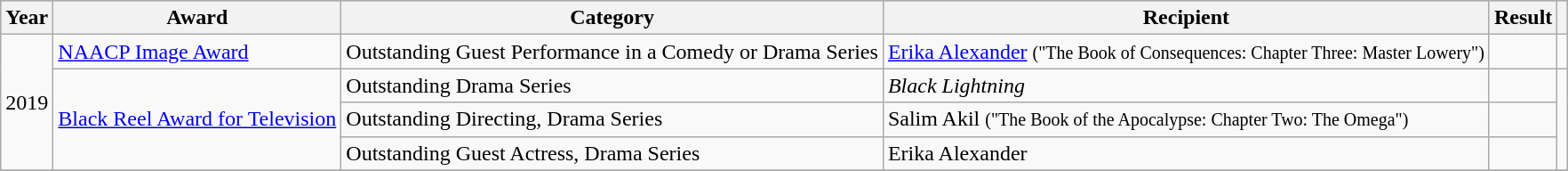<table class="wikitable sortable plainrowheaders">
<tr style="background:#ccc; text-align:center;">
<th scope="col">Year</th>
<th scope="col">Award</th>
<th scope="col">Category</th>
<th scope="col">Recipient</th>
<th scope="col">Result</th>
<th scope="col" class="unsortable"></th>
</tr>
<tr>
<td rowspan="4">2019</td>
<td><a href='#'>NAACP Image Award</a></td>
<td>Outstanding Guest Performance in a Comedy or Drama Series</td>
<td><a href='#'>Erika Alexander</a> <small>("The Book of Consequences: Chapter Three: Master Lowery")</small></td>
<td></td>
<td style="text-align:center;"></td>
</tr>
<tr>
<td rowspan="3"><a href='#'>Black Reel Award for Television</a></td>
<td>Outstanding Drama Series</td>
<td><em>Black Lightning</em></td>
<td></td>
<td style="text-align:center;" rowspan="3"></td>
</tr>
<tr>
<td>Outstanding Directing, Drama Series</td>
<td>Salim Akil <small>("The Book of the Apocalypse: Chapter Two: The Omega")</small></td>
<td></td>
</tr>
<tr>
<td>Outstanding Guest Actress, Drama Series</td>
<td>Erika Alexander</td>
<td></td>
</tr>
<tr>
</tr>
</table>
